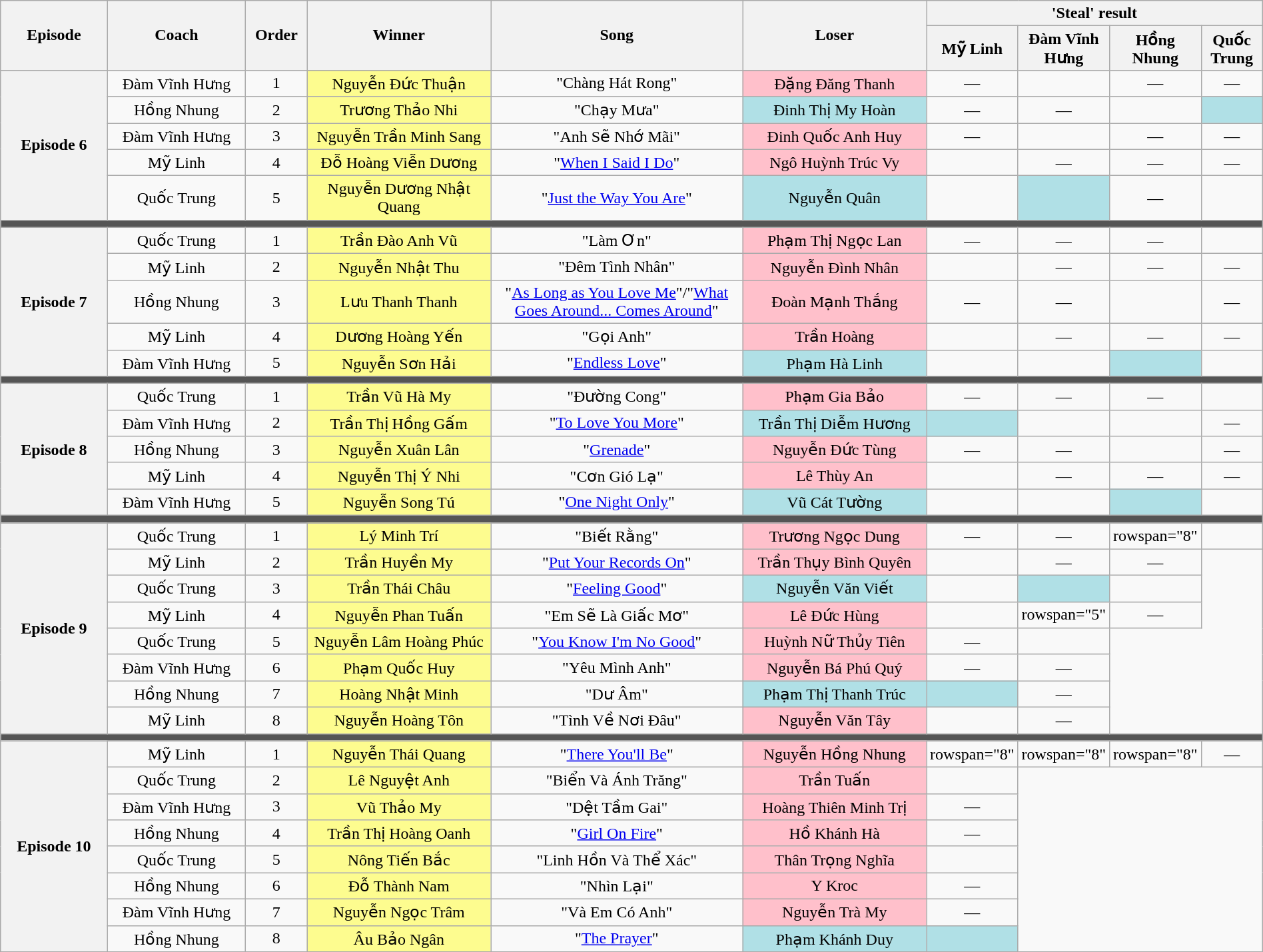<table class="wikitable" style="text-align: center; width:100%;">
<tr>
<th rowspan="2" style="width:09%;">Episode</th>
<th rowspan="2" style="width:12%;">Coach</th>
<th rowspan="2" style="width:05%;">Order</th>
<th rowspan="2" style="width:16%;">Winner</th>
<th rowspan="2" style="width:22%;">Song</th>
<th rowspan="2" style="width:16%;">Loser</th>
<th colspan="4" style="width:20%;">'Steal' result</th>
</tr>
<tr>
<th style="width:05%;">Mỹ Linh</th>
<th style="width:05%;">Đàm Vĩnh Hưng</th>
<th style="width:05%;">Hồng Nhung</th>
<th style="width:05%;">Quốc Trung</th>
</tr>
<tr>
<th rowspan="5">Episode 6<br><small></small></th>
<td>Đàm Vĩnh Hưng</td>
<td>1</td>
<td style="background:#fdfc8f;">Nguyễn Đức Thuận</td>
<td>"Chàng Hát Rong"</td>
<td style="background:pink">Đặng Đăng Thanh</td>
<td>—</td>
<td></td>
<td>—</td>
<td>—</td>
</tr>
<tr>
<td>Hồng Nhung</td>
<td>2</td>
<td style="background:#fdfc8f;">Trương Thảo Nhi</td>
<td>"Chạy Mưa"</td>
<td style="background:#B0E0E6;">Đinh Thị My Hoàn</td>
<td>—</td>
<td>—</td>
<td></td>
<td style="background:#B0E0E6;"><strong></strong></td>
</tr>
<tr>
<td>Đàm Vĩnh Hưng</td>
<td>3</td>
<td style="background:#fdfc8f;">Nguyễn Trần Minh Sang</td>
<td>"Anh Sẽ Nhớ Mãi"</td>
<td style="background:pink;">Đinh Quốc Anh Huy</td>
<td>—</td>
<td></td>
<td>—</td>
<td>—</td>
</tr>
<tr>
<td>Mỹ Linh</td>
<td>4</td>
<td style="background:#fdfc8f;">Đỗ Hoàng Viễn Dương</td>
<td>"<a href='#'>When I Said I Do</a>"</td>
<td style="background:pink;">Ngô Huỳnh Trúc Vy</td>
<td></td>
<td>—</td>
<td>—</td>
<td>—</td>
</tr>
<tr>
<td>Quốc Trung</td>
<td>5</td>
<td style="background:#fdfc8f;">Nguyễn Dương Nhật Quang</td>
<td>"<a href='#'>Just the Way You Are</a>"</td>
<td style="background:#B0E0E6;">Nguyễn Quân</td>
<td><strong></strong></td>
<td style="background:#B0E0E6;"><strong></strong></td>
<td>—</td>
<td></td>
</tr>
<tr>
<td colspan="10" style="background:#555;"></td>
</tr>
<tr>
<th rowspan="5">Episode 7<br><small></small></th>
<td>Quốc Trung</td>
<td>1</td>
<td style="background:#fdfc8f;">Trần Đào Anh Vũ</td>
<td>"Làm Ơn"</td>
<td style="background:pink">Phạm Thị Ngọc Lan</td>
<td>—</td>
<td>—</td>
<td>—</td>
<td></td>
</tr>
<tr>
<td>Mỹ Linh</td>
<td>2</td>
<td style="background:#fdfc8f;">Nguyễn Nhật Thu</td>
<td>"Đêm Tình Nhân"</td>
<td style="background:pink;">Nguyễn Đình Nhân</td>
<td></td>
<td>—</td>
<td>—</td>
<td>—</td>
</tr>
<tr>
<td>Hồng Nhung</td>
<td>3</td>
<td style="background:#fdfc8f;">Lưu Thanh Thanh</td>
<td>"<a href='#'>As Long as You Love Me</a>"/"<a href='#'>What Goes Around... Comes Around</a>"</td>
<td style="background:pink;">Đoàn Mạnh Thắng</td>
<td>—</td>
<td>—</td>
<td></td>
<td>—</td>
</tr>
<tr>
<td>Mỹ Linh</td>
<td>4</td>
<td style="background:#fdfc8f;">Dương Hoàng Yến</td>
<td>"Gọi Anh"</td>
<td style="background:pink;">Trần Hoàng</td>
<td></td>
<td>—</td>
<td>—</td>
<td>—</td>
</tr>
<tr>
<td>Đàm Vĩnh Hưng</td>
<td>5</td>
<td style="background:#fdfc8f;">Nguyễn Sơn Hải</td>
<td>"<a href='#'>Endless Love</a>"</td>
<td style="background:#B0E0E6;">Phạm Hà Linh</td>
<td><strong></strong></td>
<td></td>
<td style="background:#B0E0E6;"><strong></strong></td>
<td><strong></strong></td>
</tr>
<tr>
<td colspan="10" style="background:#555;"></td>
</tr>
<tr>
<th rowspan="5">Episode 8<br><small></small></th>
<td>Quốc Trung</td>
<td>1</td>
<td style="background:#fdfc8f;">Trần Vũ Hà My</td>
<td>"Đường Cong"</td>
<td style="background:pink">Phạm Gia Bảo</td>
<td>—</td>
<td>—</td>
<td>—</td>
<td></td>
</tr>
<tr>
<td>Đàm Vĩnh Hưng</td>
<td>2</td>
<td style="background:#fdfc8f;">Trần Thị Hồng Gấm</td>
<td>"<a href='#'>To Love You More</a>"</td>
<td style="background:#B0E0E6;">Trần Thị Diễm Hương</td>
<td style="background:#B0E0E6;"><strong></strong></td>
<td></td>
<td><strong></strong></td>
<td>—</td>
</tr>
<tr>
<td>Hồng Nhung</td>
<td>3</td>
<td style="background:#fdfc8f;">Nguyễn Xuân Lân</td>
<td>"<a href='#'>Grenade</a>"</td>
<td style="background:pink;">Nguyễn Đức Tùng</td>
<td>—</td>
<td>—</td>
<td></td>
<td>—</td>
</tr>
<tr>
<td>Mỹ Linh</td>
<td>4</td>
<td style="background:#fdfc8f;">Nguyễn Thị Ý Nhi</td>
<td>"Cơn Gió Lạ"</td>
<td style="background:pink;">Lê Thùy An</td>
<td></td>
<td>—</td>
<td>—</td>
<td>—</td>
</tr>
<tr>
<td>Đàm Vĩnh Hưng</td>
<td>5</td>
<td style="background:#fdfc8f;">Nguyễn Song Tú</td>
<td>"<a href='#'>One Night Only</a>"</td>
<td style="background:#B0E0E6;">Vũ Cát Tường</td>
<td><strong></strong></td>
<td></td>
<td style="background:#B0E0E6;"><strong></strong></td>
<td><strong></strong></td>
</tr>
<tr>
<td colspan="10" style="background:#555;"></td>
</tr>
<tr>
<th rowspan="8">Episode 9<br><small></small></th>
<td>Quốc Trung</td>
<td>1</td>
<td style="background:#fdfc8f;">Lý Minh Trí</td>
<td>"Biết Rằng"</td>
<td style="background:pink">Trương Ngọc Dung</td>
<td>—</td>
<td>—</td>
<td>rowspan="8" </td>
<td></td>
</tr>
<tr>
<td>Mỹ Linh</td>
<td>2</td>
<td style="background:#fdfc8f;">Trần Huyền My</td>
<td>"<a href='#'>Put Your Records On</a>"</td>
<td style="background:pink;">Trần Thụy Bình Quyên</td>
<td></td>
<td>—</td>
<td>—</td>
</tr>
<tr>
<td>Quốc Trung</td>
<td>3</td>
<td style="background:#fdfc8f;">Trần Thái Châu</td>
<td>"<a href='#'>Feeling Good</a>"</td>
<td style="background:#B0E0E6;">Nguyễn Văn Viết</td>
<td><strong></strong></td>
<td style="background:#B0E0E6;"><strong></strong></td>
<td></td>
</tr>
<tr>
<td>Mỹ Linh</td>
<td>4</td>
<td style="background:#fdfc8f;">Nguyễn Phan Tuấn</td>
<td>"Em Sẽ Là Giấc Mơ"</td>
<td style="background:pink;">Lê Đức Hùng</td>
<td></td>
<td>rowspan="5" </td>
<td>—</td>
</tr>
<tr>
<td>Quốc Trung</td>
<td>5</td>
<td style="background:#fdfc8f;">Nguyễn Lâm Hoàng Phúc</td>
<td>"<a href='#'>You Know I'm No Good</a>"</td>
<td style="background:pink">Huỳnh Nữ Thủy Tiên</td>
<td>—</td>
<td></td>
</tr>
<tr>
<td>Đàm Vĩnh Hưng</td>
<td>6</td>
<td style="background:#fdfc8f;">Phạm Quốc Huy</td>
<td>"Yêu Mình Anh"</td>
<td style="background:pink">Nguyễn Bá Phú Quý</td>
<td>—</td>
<td>—</td>
</tr>
<tr>
<td>Hồng Nhung</td>
<td>7</td>
<td style="background:#fdfc8f;">Hoàng Nhật Minh</td>
<td>"Dư Âm"</td>
<td style="background:#B0E0E6;">Phạm Thị Thanh Trúc</td>
<td style="background:#B0E0E6;"><strong></strong></td>
<td>—</td>
</tr>
<tr>
<td>Mỹ Linh</td>
<td>8</td>
<td style="background:#fdfc8f;">Nguyễn Hoàng Tôn</td>
<td>"Tình Về Nơi Đâu"</td>
<td style="background:pink;">Nguyễn Văn Tây</td>
<td></td>
<td>—</td>
</tr>
<tr>
<td colspan="10" style="background:#555;"></td>
</tr>
<tr>
<th rowspan="8">Episode 10<br><small></small></th>
<td>Mỹ Linh</td>
<td>1</td>
<td style="background:#fdfc8f;">Nguyễn Thái Quang</td>
<td>"<a href='#'>There You'll Be</a>"</td>
<td style="background:pink">Nguyễn Hồng Nhung</td>
<td>rowspan="8" </td>
<td>rowspan="8" </td>
<td>rowspan="8" </td>
<td>—</td>
</tr>
<tr>
<td>Quốc Trung</td>
<td>2</td>
<td style="background:#fdfc8f;">Lê Nguyệt Anh</td>
<td>"Biển Và Ánh Trăng"</td>
<td style="background:pink;">Trần Tuấn</td>
<td></td>
</tr>
<tr>
<td>Đàm Vĩnh Hưng</td>
<td>3</td>
<td style="background:#fdfc8f;">Vũ Thảo My</td>
<td>"Dệt Tầm Gai"</td>
<td style="background:pink;">Hoàng Thiên Minh Trị</td>
<td>—</td>
</tr>
<tr>
<td>Hồng Nhung</td>
<td>4</td>
<td style="background:#fdfc8f;">Trần Thị Hoàng Oanh</td>
<td>"<a href='#'>Girl On Fire</a>"</td>
<td style="background:pink;">Hồ Khánh Hà</td>
<td>—</td>
</tr>
<tr>
<td>Quốc Trung</td>
<td>5</td>
<td style="background:#fdfc8f;">Nông Tiến Bắc</td>
<td>"Linh Hồn Và Thể Xác"</td>
<td style="background:pink">Thân Trọng Nghĩa</td>
<td></td>
</tr>
<tr>
<td>Hồng Nhung</td>
<td>6</td>
<td style="background:#fdfc8f;">Đỗ Thành Nam</td>
<td>"Nhìn Lại"</td>
<td style="background:pink">Y Kroc</td>
<td>—</td>
</tr>
<tr>
<td>Đàm Vĩnh Hưng</td>
<td>7</td>
<td style="background:#fdfc8f;">Nguyễn Ngọc Trâm</td>
<td>"Và Em Có Anh"</td>
<td style="background:pink;">Nguyễn Trà My</td>
<td>—</td>
</tr>
<tr>
<td>Hồng Nhung</td>
<td>8</td>
<td style="background:#fdfc8f;">Âu Bảo Ngân</td>
<td>"<a href='#'>The Prayer</a>"</td>
<td style="background:#B0E0E6;">Phạm Khánh Duy</td>
<td style="background:#B0E0E6;"><strong></strong></td>
</tr>
<tr>
</tr>
</table>
